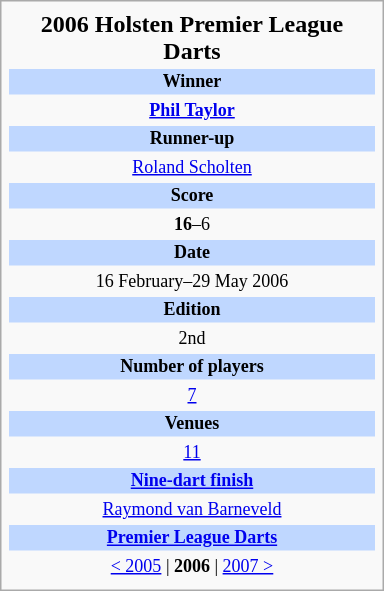<table class="infobox darts" style="width: 16em; text-align: center;">
<tr>
<th style="font-size: 16px;">2006 Holsten Premier League Darts</th>
</tr>
<tr>
<td style="font-size: 12px; background: #BFD7FF;"><strong>Winner</strong></td>
</tr>
<tr>
<td style="font-size: 12px;"> <strong><a href='#'>Phil Taylor</a></strong></td>
</tr>
<tr>
<td style="font-size: 12px; background: #BFD7FF;"><strong>Runner-up</strong></td>
</tr>
<tr>
<td style="font-size: 12px;"> <a href='#'>Roland Scholten</a></td>
</tr>
<tr>
<td style="font-size: 12px; background: #BFD7FF;"><strong>Score</strong></td>
</tr>
<tr>
<td style="font-size: 12px;"><strong>16</strong>–6</td>
</tr>
<tr>
<td style="font-size: 12px; background: #BFD7FF;"><strong>Date</strong></td>
</tr>
<tr>
<td style="font-size: 12px;">16 February–29 May 2006</td>
</tr>
<tr>
<td style="font-size: 12px; background: #BFD7FF;"><strong>Edition</strong></td>
</tr>
<tr>
<td style="font-size: 12px;">2nd</td>
</tr>
<tr>
<td style="font-size: 12px; background: #BFD7FF;"><strong>Number of players</strong></td>
</tr>
<tr>
<td style="font-size: 12px;"><a href='#'>7</a></td>
</tr>
<tr>
<td style="font-size: 12px; background: #BFD7FF;"><strong>Venues</strong></td>
</tr>
<tr>
<td style="font-size: 12px;"><a href='#'>11</a></td>
</tr>
<tr>
<td style="font-size: 12px; background: #BFD7FF;"><strong><a href='#'>Nine-dart finish</a></strong></td>
</tr>
<tr>
<td style="font-size: 12px;"> <a href='#'>Raymond van Barneveld</a></td>
</tr>
<tr>
<td style="font-size: 12px; background: #BFD7FF;"><strong><a href='#'>Premier League Darts</a></strong></td>
</tr>
<tr>
<td style="font-size: 12px;"><a href='#'>< 2005</a> | <strong>2006</strong> | <a href='#'>2007 ></a></td>
</tr>
<tr>
</tr>
</table>
